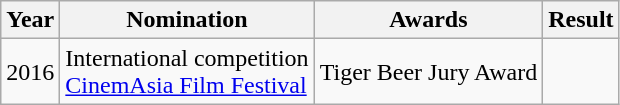<table class="wikitable">
<tr>
<th><strong>Year</strong></th>
<th><strong>Nomination</strong></th>
<th><strong>Awards</strong></th>
<th><strong>Result</strong></th>
</tr>
<tr>
<td>2016</td>
<td>International competition<br><a href='#'>CinemAsia Film Festival</a></td>
<td>Tiger Beer Jury Award</td>
<td></td>
</tr>
</table>
